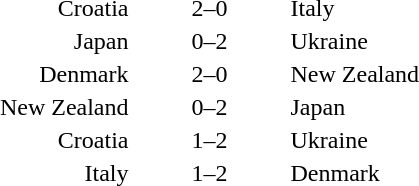<table style="text-align:center">
<tr>
<th width=200></th>
<th width=100></th>
<th width=200></th>
</tr>
<tr>
<td align=right>Croatia</td>
<td>2–0</td>
<td align=left>Italy</td>
</tr>
<tr>
<td align=right>Japan</td>
<td>0–2</td>
<td align=left>Ukraine</td>
</tr>
<tr>
<td align=right>Denmark</td>
<td>2–0</td>
<td align=left>New Zealand</td>
</tr>
<tr>
<td align=right>New Zealand</td>
<td>0–2</td>
<td align=left>Japan</td>
</tr>
<tr>
<td align=right>Croatia</td>
<td>1–2</td>
<td align=left>Ukraine</td>
</tr>
<tr>
<td align=right>Italy</td>
<td>1–2</td>
<td align=left>Denmark</td>
</tr>
<tr>
</tr>
</table>
